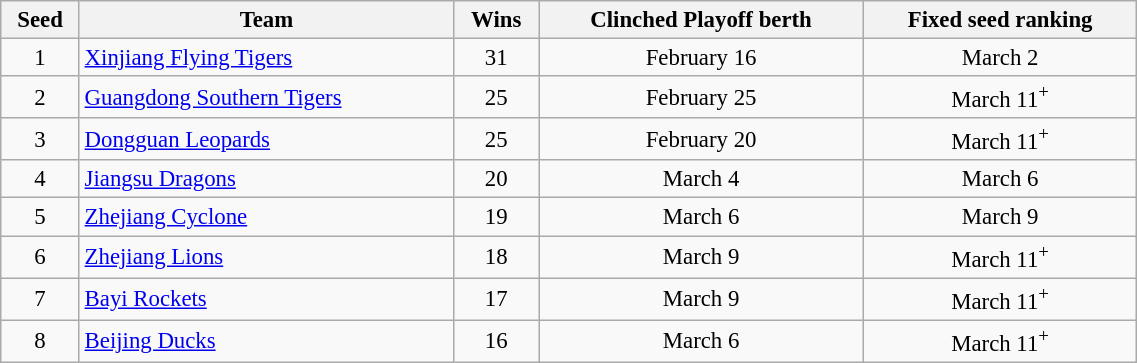<table class="wikitable sortable" style="font-size:95%; text-align:center;" width=60%>
<tr>
<th>Seed</th>
<th>Team</th>
<th>Wins</th>
<th>Clinched Playoff berth</th>
<th>Fixed seed ranking</th>
</tr>
<tr>
<td>1</td>
<td align=left><a href='#'>Xinjiang Flying Tigers</a></td>
<td>31</td>
<td>February 16</td>
<td>March 2</td>
</tr>
<tr>
<td>2</td>
<td align=left><a href='#'>Guangdong Southern Tigers</a></td>
<td>25</td>
<td>February 25</td>
<td>March 11<sup>+</sup></td>
</tr>
<tr>
<td>3</td>
<td align=left><a href='#'>Dongguan Leopards</a></td>
<td>25</td>
<td>February 20</td>
<td>March 11<sup>+</sup></td>
</tr>
<tr>
<td>4</td>
<td align=left><a href='#'>Jiangsu Dragons</a></td>
<td>20</td>
<td>March 4</td>
<td>March 6</td>
</tr>
<tr>
<td>5</td>
<td align=left><a href='#'>Zhejiang Cyclone</a></td>
<td>19</td>
<td>March 6</td>
<td>March 9</td>
</tr>
<tr>
<td>6</td>
<td align=left><a href='#'>Zhejiang Lions</a></td>
<td>18</td>
<td>March 9</td>
<td>March 11<sup>+</sup></td>
</tr>
<tr>
<td>7</td>
<td align=left><a href='#'>Bayi Rockets</a></td>
<td>17</td>
<td>March 9</td>
<td>March 11<sup>+</sup></td>
</tr>
<tr>
<td>8</td>
<td align=left><a href='#'>Beijing Ducks</a></td>
<td>16</td>
<td>March 6</td>
<td>March 11<sup>+</sup></td>
</tr>
</table>
